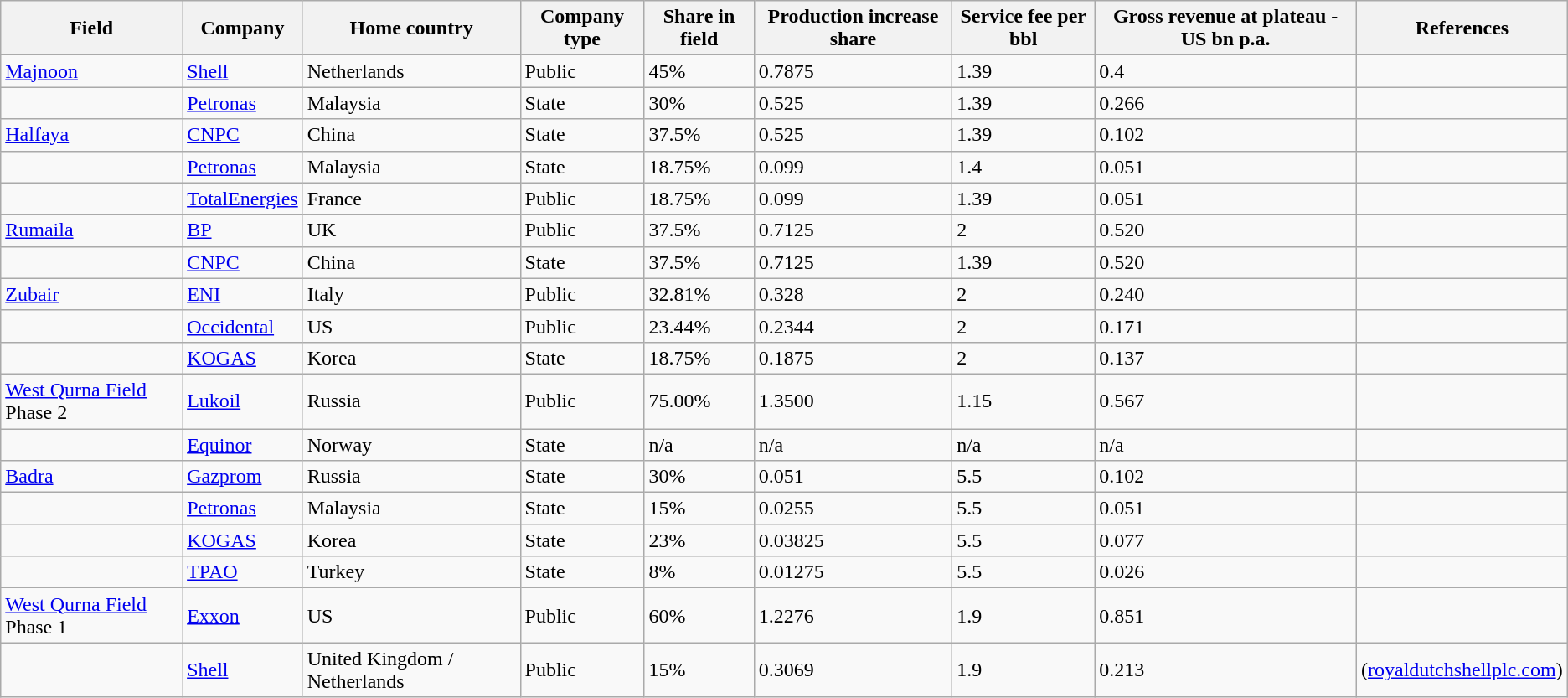<table class="wikitable">
<tr>
<th>Field</th>
<th>Company</th>
<th>Home country</th>
<th>Company type</th>
<th>Share in field</th>
<th>Production increase share</th>
<th>Service fee per bbl</th>
<th>Gross revenue at plateau - US bn p.a.</th>
<th>References</th>
</tr>
<tr>
<td><a href='#'>Majnoon</a></td>
<td><a href='#'>Shell</a></td>
<td>Netherlands</td>
<td>Public</td>
<td>45%</td>
<td>0.7875</td>
<td>1.39</td>
<td>0.4</td>
<td> </td>
</tr>
<tr>
<td></td>
<td><a href='#'>Petronas</a></td>
<td>Malaysia</td>
<td>State</td>
<td>30%</td>
<td>0.525</td>
<td>1.39</td>
<td>0.266</td>
<td></td>
</tr>
<tr>
<td><a href='#'>Halfaya</a></td>
<td><a href='#'>CNPC</a></td>
<td>China</td>
<td>State</td>
<td>37.5%</td>
<td>0.525</td>
<td>1.39</td>
<td>0.102</td>
<td> </td>
</tr>
<tr>
<td></td>
<td><a href='#'>Petronas</a></td>
<td>Malaysia</td>
<td>State</td>
<td>18.75%</td>
<td>0.099</td>
<td>1.4</td>
<td>0.051</td>
<td> </td>
</tr>
<tr>
<td></td>
<td><a href='#'>TotalEnergies</a></td>
<td>France</td>
<td>Public</td>
<td>18.75%</td>
<td>0.099</td>
<td>1.39</td>
<td>0.051</td>
<td></td>
</tr>
<tr>
<td><a href='#'>Rumaila</a></td>
<td><a href='#'>BP</a></td>
<td>UK</td>
<td>Public</td>
<td>37.5%</td>
<td>0.7125</td>
<td>2</td>
<td>0.520</td>
<td></td>
</tr>
<tr>
<td></td>
<td><a href='#'>CNPC</a></td>
<td>China</td>
<td>State</td>
<td>37.5%</td>
<td>0.7125</td>
<td>1.39</td>
<td>0.520</td>
<td></td>
</tr>
<tr>
<td><a href='#'>Zubair</a></td>
<td><a href='#'>ENI</a></td>
<td>Italy</td>
<td>Public</td>
<td>32.81%</td>
<td>0.328</td>
<td>2</td>
<td>0.240</td>
<td></td>
</tr>
<tr>
<td></td>
<td><a href='#'>Occidental</a></td>
<td>US</td>
<td>Public</td>
<td>23.44%</td>
<td>0.2344</td>
<td>2</td>
<td>0.171</td>
<td></td>
</tr>
<tr>
<td></td>
<td><a href='#'>KOGAS</a></td>
<td>Korea</td>
<td>State</td>
<td>18.75%</td>
<td>0.1875</td>
<td>2</td>
<td>0.137</td>
<td> </td>
</tr>
<tr>
<td><a href='#'>West Qurna Field</a> Phase 2</td>
<td><a href='#'>Lukoil</a></td>
<td>Russia</td>
<td>Public</td>
<td>75.00%</td>
<td>1.3500</td>
<td>1.15</td>
<td>0.567</td>
<td></td>
</tr>
<tr>
<td></td>
<td><a href='#'>Equinor</a></td>
<td>Norway</td>
<td>State</td>
<td>n/a</td>
<td>n/a</td>
<td>n/a</td>
<td>n/a</td>
<td> </td>
</tr>
<tr>
<td><a href='#'>Badra</a></td>
<td><a href='#'>Gazprom</a></td>
<td>Russia</td>
<td>State</td>
<td>30%</td>
<td>0.051</td>
<td>5.5</td>
<td>0.102</td>
<td></td>
</tr>
<tr>
<td></td>
<td><a href='#'>Petronas</a></td>
<td>Malaysia</td>
<td>State</td>
<td>15%</td>
<td>0.0255</td>
<td>5.5</td>
<td>0.051</td>
<td> </td>
</tr>
<tr>
<td></td>
<td><a href='#'>KOGAS</a></td>
<td>Korea</td>
<td>State</td>
<td>23%</td>
<td>0.03825</td>
<td>5.5</td>
<td>0.077</td>
<td> </td>
</tr>
<tr>
<td></td>
<td><a href='#'>TPAO</a></td>
<td>Turkey</td>
<td>State</td>
<td>8%</td>
<td>0.01275</td>
<td>5.5</td>
<td>0.026</td>
<td></td>
</tr>
<tr>
<td><a href='#'>West Qurna Field</a> Phase 1</td>
<td><a href='#'>Exxon</a></td>
<td>US</td>
<td>Public</td>
<td>60%</td>
<td>1.2276</td>
<td>1.9</td>
<td>0.851</td>
<td></td>
</tr>
<tr>
<td></td>
<td><a href='#'>Shell</a></td>
<td>United Kingdom / Netherlands </td>
<td>Public</td>
<td>15%</td>
<td>0.3069</td>
<td>1.9</td>
<td>0.213</td>
<td>  (<a href='#'>royaldutchshellplc.com</a>)</td>
</tr>
</table>
